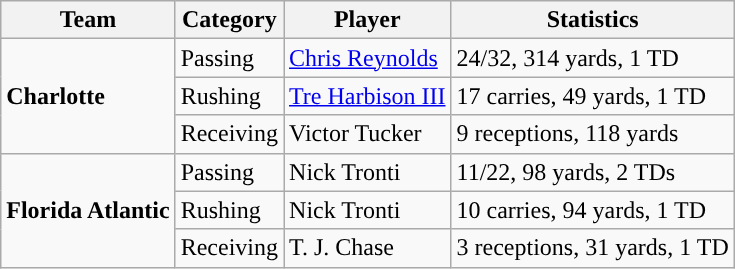<table class="wikitable" style="float: left;">
<tr>
<th>Team</th>
<th>Category</th>
<th>Player</th>
<th>Statistics</th>
</tr>
<tr>
<td rowspan=3><strong>Charlotte</strong></td>
<td>Passing</td>
<td><a href='#'>Chris Reynolds</a></td>
<td>24/32, 314 yards, 1 TD</td>
</tr>
<tr>
<td>Rushing</td>
<td><a href='#'>Tre Harbison III</a></td>
<td>17 carries, 49 yards, 1 TD</td>
</tr>
<tr>
<td>Receiving</td>
<td>Victor Tucker</td>
<td>9 receptions, 118 yards</td>
</tr>
<tr>
<td rowspan=3><strong>Florida Atlantic</strong></td>
<td>Passing</td>
<td>Nick Tronti</td>
<td>11/22, 98 yards, 2 TDs</td>
</tr>
<tr>
<td>Rushing</td>
<td>Nick Tronti</td>
<td>10 carries, 94 yards, 1 TD</td>
</tr>
<tr>
<td>Receiving</td>
<td>T. J. Chase</td>
<td>3 receptions, 31 yards, 1 TD</td>
</tr>
</table>
